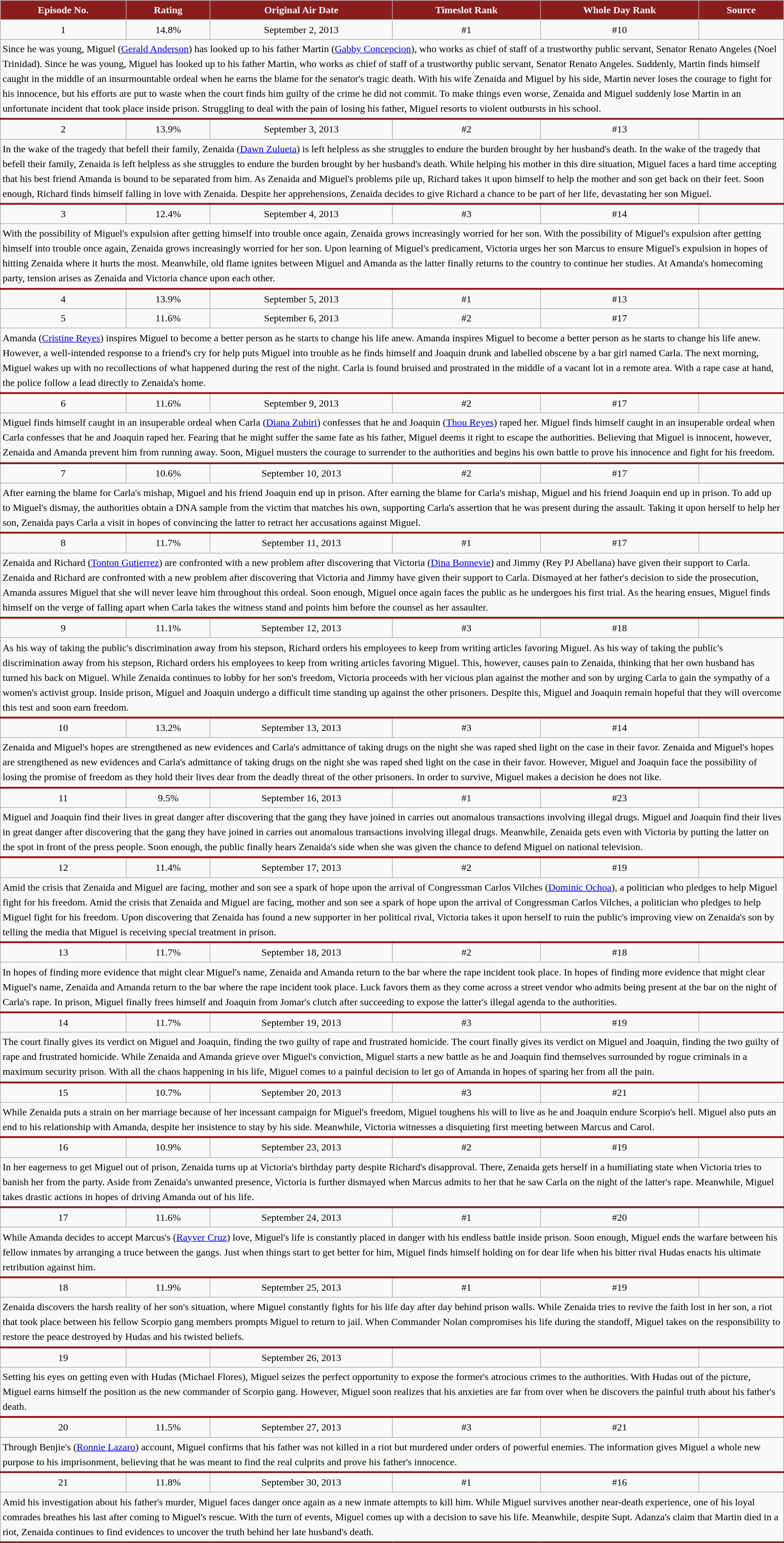<table class="wikitable" style="text-align:center; background:#f9f9f9; line-height:16px; line-height:150%" width="100%">
<tr style="color:white;">
<th style="background:#8a1d1d;">Episode No.</th>
<th style="background:#8a1d1d;">Rating</th>
<th style="background:#8a1d1d;">Original Air Date</th>
<th style="background:#8a1d1d;">Timeslot Rank</th>
<th style="background:#8a1d1d;">Whole Day Rank</th>
<th style="background:#8a1d1d;">Source</th>
</tr>
<tr>
<td>1</td>
<td>14.8%</td>
<td>September 2, 2013</td>
<td>#1</td>
<td>#10</td>
<td></td>
</tr>
<tr>
<td colspan = "6" style="text-align: left; border-bottom: 3px solid #8a1d1d;">Since he was young, Miguel (<a href='#'>Gerald Anderson</a>) has looked up to his father Martin (<a href='#'>Gabby Concepcion</a>), who works as chief of staff of a trustworthy public servant, Senator Renato Angeles (Noel Trinidad). Since he was young, Miguel has looked up to his father Martin, who works as chief of staff of a trustworthy public servant, Senator Renato Angeles. Suddenly, Martin finds himself caught in the middle of an insurmountable ordeal when he earns the blame for the senator's tragic death. With his wife Zenaida and Miguel by his side, Martin never loses the courage to fight for his innocence, but his efforts are put to waste when the court finds him guilty of the crime he did not commit. To make things even worse, Zenaida and Miguel suddenly lose Martin in an unfortunate incident that took place inside prison. Struggling to deal with the pain of losing his father, Miguel resorts to violent outbursts in his school.</td>
</tr>
<tr>
<td>2</td>
<td>13.9%</td>
<td>September 3, 2013</td>
<td>#2</td>
<td>#13</td>
<td></td>
</tr>
<tr>
<td colspan = "6" style="text-align: left; border-bottom: 3px solid #8a1d1d;">In the wake of the tragedy that befell their family, Zenaida (<a href='#'>Dawn Zulueta</a>) is left helpless as she struggles to endure the burden brought by her husband's death. In the wake of the tragedy that befell their family, Zenaida is left helpless as she struggles to endure the burden brought by her husband's death. While helping his mother in this dire situation, Miguel faces a hard time accepting that his best friend Amanda is bound to be separated from him. As Zenaida and Miguel's problems pile up, Richard takes it upon himself to help the mother and son get back on their feet. Soon enough, Richard finds himself falling in love with Zenaida. Despite her apprehensions, Zenaida decides to give Richard a chance to be part of her life, devastating her son Miguel.</td>
</tr>
<tr>
<td>3</td>
<td>12.4%</td>
<td>September 4, 2013</td>
<td>#3</td>
<td>#14</td>
<td></td>
</tr>
<tr>
<td colspan = "6" style="text-align: left; border-bottom: 3px solid #8a1d1d;">With the possibility of Miguel's expulsion after getting himself into trouble once again, Zenaida grows increasingly worried for her son. With the possibility of Miguel's expulsion after getting himself into trouble once again, Zenaida grows increasingly worried for her son. Upon learning of Miguel's predicament, Victoria urges her son Marcus to ensure Miguel's expulsion in hopes of hitting Zenaida where it hurts the most. Meanwhile, old flame ignites between Miguel and Amanda as the latter finally returns to the country to continue her studies. At Amanda's homecoming party, tension arises as Zenaida and Victoria chance upon each other.</td>
</tr>
<tr>
<td>4</td>
<td>13.9%</td>
<td>September 5, 2013</td>
<td>#1</td>
<td>#13</td>
<td></td>
</tr>
<tr>
<td>5</td>
<td>11.6%</td>
<td>September 6, 2013</td>
<td>#2</td>
<td>#17</td>
<td></td>
</tr>
<tr>
<td colspan = "6" style="text-align: left; border-bottom: 3px solid #8a1d1d;">Amanda (<a href='#'>Cristine Reyes</a>) inspires Miguel to become a better person as he starts to change his life anew. Amanda inspires Miguel to become a better person as he starts to change his life anew. However, a well-intended response to a friend's cry for help puts Miguel into trouble as he finds himself and Joaquin drunk and labelled obscene by a bar girl named Carla. The next morning, Miguel wakes up with no recollections of what happened during the rest of the night. Carla is found bruised and prostrated in the middle of a vacant lot in a remote area. With a rape case at hand, the police follow a lead directly to Zenaida's home.</td>
</tr>
<tr>
<td>6</td>
<td>11.6%</td>
<td>September 9, 2013</td>
<td>#2</td>
<td>#17</td>
<td></td>
</tr>
<tr>
<td colspan = "6" style="text-align: left; border-bottom: 3px solid #8a1d1d;">Miguel finds himself caught in an insuperable ordeal when Carla (<a href='#'>Diana Zubiri</a>) confesses that he and Joaquin (<a href='#'>Thou Reyes</a>) raped her. Miguel finds himself caught in an insuperable ordeal when Carla confesses that he and Joaquin raped her. Fearing that he might suffer the same fate as his father, Miguel deems it right to escape the authorities. Believing that Miguel is innocent, however, Zenaida and Amanda prevent him from running away. Soon, Miguel musters the courage to surrender to the authorities and begins his own battle to prove his innocence and fight for his freedom.</td>
</tr>
<tr>
<td>7</td>
<td>10.6%</td>
<td>September 10, 2013</td>
<td>#2</td>
<td>#17</td>
<td></td>
</tr>
<tr>
<td colspan = "6" style="text-align: left; border-bottom: 3px solid #8a1d1d;">After earning the blame for Carla's mishap, Miguel and his friend Joaquin end up in prison. After earning the blame for Carla's mishap, Miguel and his friend Joaquin end up in prison. To add up to Miguel's dismay, the authorities obtain a DNA sample from the victim that matches his own, supporting Carla's assertion that he was present during the assault. Taking it upon herself to help her son, Zenaida pays Carla a visit in hopes of convincing the latter to retract her accusations against Miguel.</td>
</tr>
<tr>
<td>8</td>
<td>11.7%</td>
<td>September 11, 2013</td>
<td>#1</td>
<td>#17</td>
<td></td>
</tr>
<tr>
<td colspan = "6" style="text-align: left; border-bottom: 3px solid #8a1d1d;">Zenaida and Richard (<a href='#'>Tonton Gutierrez</a>) are confronted with a new problem after discovering that Victoria (<a href='#'>Dina Bonnevie</a>) and Jimmy (Rey PJ Abellana) have given their support to Carla. Zenaida and Richard are confronted with a new problem after discovering that Victoria and Jimmy have given their support to Carla. Dismayed at her father's decision to side the prosecution, Amanda assures Miguel that she will never leave him throughout this ordeal. Soon enough, Miguel once again faces the public as he undergoes his first trial. As the hearing ensues, Miguel finds himself on the verge of falling apart when Carla takes the witness stand and points him before the counsel as her assaulter.</td>
</tr>
<tr>
<td>9</td>
<td>11.1%</td>
<td>September 12, 2013</td>
<td>#3</td>
<td>#18</td>
<td></td>
</tr>
<tr>
<td colspan = "6" style="text-align: left; border-bottom: 3px solid #8a1d1d;">As his way of taking the public's discrimination away from his stepson, Richard orders his employees to keep from writing articles favoring Miguel. As his way of taking the public's discrimination away from his stepson, Richard orders his employees to keep from writing articles favoring Miguel. This, however, causes pain to Zenaida, thinking that her own husband has turned his back on Miguel. While Zenaida continues to lobby for her son's freedom, Victoria proceeds with her vicious plan against the mother and son by urging Carla to gain the sympathy of a women's activist group. Inside prison, Miguel and Joaquin undergo a difficult time standing up against the other prisoners. Despite this, Miguel and Joaquin remain hopeful that they will overcome this test and soon earn freedom.</td>
</tr>
<tr>
<td>10</td>
<td>13.2%</td>
<td>September 13, 2013</td>
<td>#3</td>
<td>#14</td>
<td></td>
</tr>
<tr>
<td colspan = "6" style="text-align: left; border-bottom: 3px solid #8a1d1d;">Zenaida and Miguel's hopes are strengthened as new evidences and Carla's admittance of taking drugs on the night she was raped shed light on the case in their favor. Zenaida and Miguel's hopes are strengthened as new evidences and Carla's admittance of taking drugs on the night she was raped shed light on the case in their favor. However, Miguel and Joaquin face the possibility of losing the promise of freedom as they hold their lives dear from the deadly threat of the other prisoners. In order to survive, Miguel makes a decision he does not like.</td>
</tr>
<tr>
<td>11</td>
<td>9.5%</td>
<td>September 16, 2013</td>
<td>#1</td>
<td>#23</td>
<td></td>
</tr>
<tr>
<td colspan = "6" style="text-align: left; border-bottom: 3px solid #8a1d1d;">Miguel and Joaquin find their lives in great danger after discovering that the gang they have joined in carries out anomalous transactions involving illegal drugs. Miguel and Joaquin find their lives in great danger after discovering that the gang they have joined in carries out anomalous transactions involving illegal drugs. Meanwhile, Zenaida gets even with Victoria by putting the latter on the spot in front of the press people. Soon enough, the public finally hears Zenaida's side when she was given the chance to defend Miguel on national television.</td>
</tr>
<tr>
<td>12</td>
<td>11.4%</td>
<td>September 17, 2013</td>
<td>#2</td>
<td>#19</td>
<td></td>
</tr>
<tr>
<td colspan = "6" style="text-align: left; border-bottom: 3px solid #8a1d1d;">Amid the crisis that Zenaida and Miguel are facing, mother and son see a spark of hope upon the arrival of Congressman Carlos Vilches (<a href='#'>Dominic Ochoa</a>), a politician who pledges to help Miguel fight for his freedom. Amid the crisis that Zenaida and Miguel are facing, mother and son see a spark of hope upon the arrival of Congressman Carlos Vilches, a politician who pledges to help Miguel fight for his freedom. Upon discovering that Zenaida has found a new supporter in her political rival, Victoria takes it upon herself to ruin the public's improving view on Zenaida's son by telling the media that Miguel is receiving special treatment in prison.</td>
</tr>
<tr>
<td>13</td>
<td>11.7%</td>
<td>September 18, 2013</td>
<td>#2</td>
<td>#18</td>
<td></td>
</tr>
<tr>
<td colspan = "6" style="text-align: left; border-bottom: 3px solid #8a1d1d;">In hopes of finding more evidence that might clear Miguel's name, Zenaida and Amanda return to the bar where the rape incident took place. In hopes of finding more evidence that might clear Miguel's name, Zenaida and Amanda return to the bar where the rape incident took place. Luck favors them as they come across a street vendor who admits being present at the bar on the night of Carla's rape. In prison, Miguel finally frees himself and Joaquin from Jomar's clutch after succeeding to expose the latter's illegal agenda to the authorities.</td>
</tr>
<tr>
<td>14</td>
<td>11.7%</td>
<td>September 19, 2013</td>
<td>#3</td>
<td>#19</td>
<td></td>
</tr>
<tr>
<td colspan = "6" style="text-align: left; border-bottom: 3px solid #8a1d1d;">The court finally gives its verdict on Miguel and Joaquin, finding the two guilty of rape and frustrated homicide. The court finally gives its verdict on Miguel and Joaquin, finding the two guilty of rape and frustrated homicide. While Zenaida and Amanda grieve over Miguel's conviction, Miguel starts a new battle as he and Joaquin find themselves surrounded by rogue criminals in a maximum security prison. With all the chaos happening in his life, Miguel comes to a painful decision to let go of Amanda in hopes of sparing her from all the pain.</td>
</tr>
<tr>
<td>15</td>
<td>10.7%</td>
<td>September 20, 2013</td>
<td>#3</td>
<td>#21</td>
<td></td>
</tr>
<tr>
<td colspan = "6" style="text-align: left; border-bottom: 3px solid #8a1d1d;">While Zenaida puts a strain on her marriage because of her incessant campaign for Miguel's freedom, Miguel toughens his will to live as he and Joaquin endure Scorpio's hell. Miguel also puts an end to his relationship with Amanda, despite her insistence to stay by his side. Meanwhile, Victoria witnesses a disquieting first meeting between Marcus and Carol.</td>
</tr>
<tr>
<td>16</td>
<td>10.9%</td>
<td>September 23, 2013</td>
<td>#2</td>
<td>#19</td>
<td></td>
</tr>
<tr>
<td colspan = "6" style="text-align: left; border-bottom: 3px solid #8a1d1d;">In her eagerness to get Miguel out of prison, Zenaida turns up at Victoria's birthday party despite Richard's disapproval. There, Zenaida gets herself in a humiliating state when Victoria tries to banish her from the party. Aside from Zenaida's unwanted presence, Victoria is further dismayed when Marcus admits to her that he saw Carla on the night of the latter's rape. Meanwhile, Miguel takes drastic actions in hopes of driving Amanda out of his life.</td>
</tr>
<tr>
<td>17</td>
<td>11.6%</td>
<td>September 24, 2013</td>
<td>#1</td>
<td>#20</td>
<td></td>
</tr>
<tr>
<td colspan = "6" style="text-align: left; border-bottom: 3px solid #8a1d1d;">While Amanda decides to accept Marcus's (<a href='#'>Rayver Cruz</a>) love, Miguel's life is constantly placed in danger with his endless battle inside prison. Soon enough, Miguel ends the warfare between his fellow inmates by arranging a truce between the gangs. Just when things start to get better for him, Miguel finds himself holding on for dear life when his bitter rival Hudas enacts his ultimate retribution against him.</td>
</tr>
<tr>
<td>18</td>
<td>11.9%</td>
<td>September 25, 2013</td>
<td>#1</td>
<td>#19</td>
<td></td>
</tr>
<tr>
<td colspan = "6" style="text-align: left; border-bottom: 3px solid #8a1d1d;">Zenaida discovers the harsh reality of her son's situation, where Miguel constantly fights for his life day after day behind prison walls. While Zenaida tries to revive the faith lost in her son, a riot that took place between his fellow Scorpio gang members prompts Miguel to return to jail. When Commander Nolan compromises his life during the standoff, Miguel takes on the responsibility to restore the peace destroyed by Hudas and his twisted beliefs.</td>
</tr>
<tr>
<td>19</td>
<td></td>
<td>September 26, 2013</td>
<td></td>
<td></td>
<td></td>
</tr>
<tr>
<td colspan = "6" style="text-align: left; border-bottom: 3px solid #8a1d1d;">Setting his eyes on getting even with Hudas (Michael Flores), Miguel seizes the perfect opportunity to expose the former's atrocious crimes to the authorities. With Hudas out of the picture, Miguel earns himself the position as the new commander of Scorpio gang. However, Miguel soon realizes that his anxieties are far from over when he discovers the painful truth about his father's death.</td>
</tr>
<tr>
<td>20</td>
<td>11.5%</td>
<td>September 27, 2013</td>
<td>#3</td>
<td>#21</td>
<td></td>
</tr>
<tr>
<td colspan = "6" style="text-align: left; border-bottom: 3px solid #8a1d1d;">Through Benjie's (<a href='#'>Ronnie Lazaro</a>) account, Miguel confirms that his father was not killed in a riot but murdered under orders of powerful enemies. The information gives Miguel a whole new purpose to his imprisonment, believing that he was meant to find the real culprits and prove his father's innocence.</td>
</tr>
<tr>
<td>21</td>
<td>11.8%</td>
<td>September 30, 2013</td>
<td>#1</td>
<td>#16</td>
<td></td>
</tr>
<tr>
<td colspan = "6" style="text-align: left; border-bottom: 3px solid #8a1d1d;">Amid his investigation about his father's murder, Miguel faces danger once again as a new inmate attempts to kill him. While Miguel survives another near-death experience, one of his loyal comrades breathes his last after coming to Miguel's rescue. With the turn of events, Miguel comes up with a decision to save his life. Meanwhile, despite Supt. Adanza's claim that Martin died in a riot, Zenaida continues to find evidences to uncover the truth behind her late husband's death.</td>
</tr>
</table>
